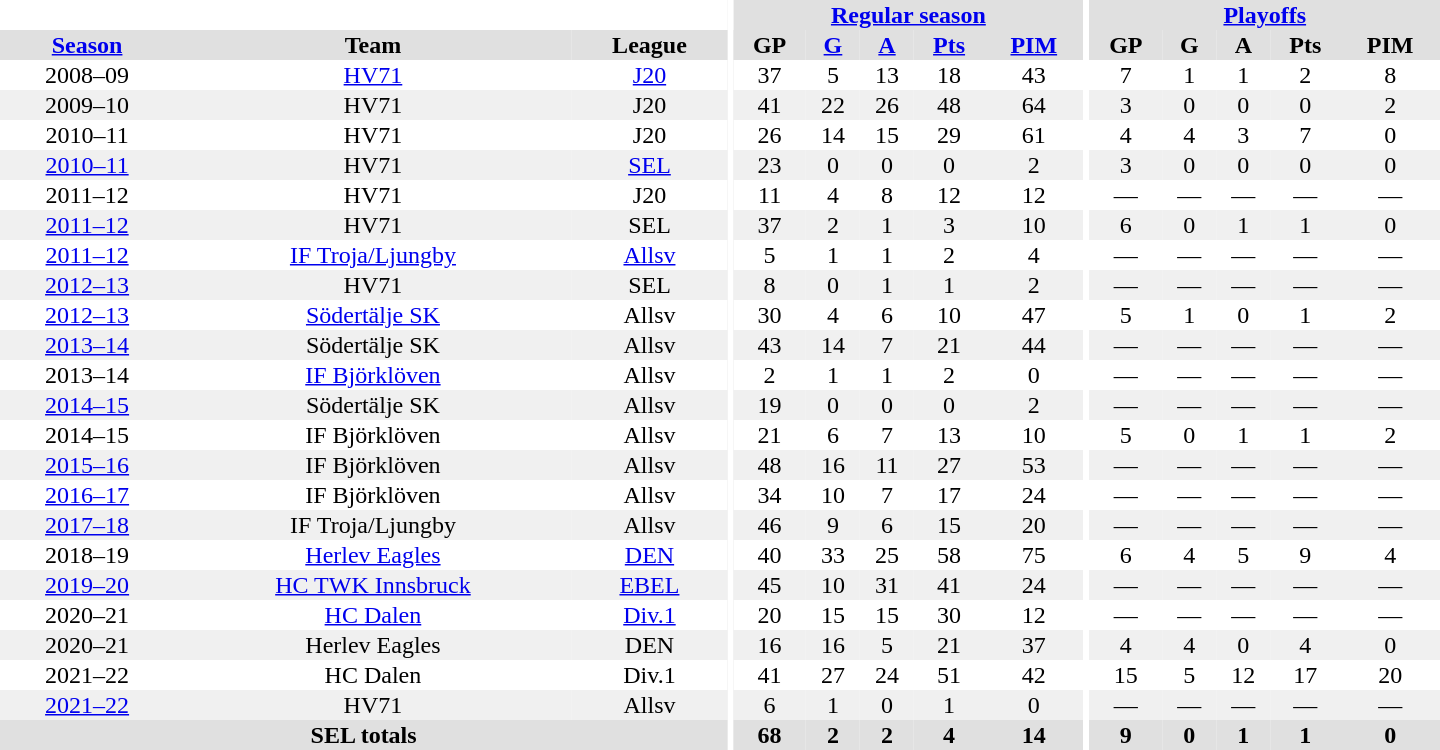<table border="0" cellpadding="1" cellspacing="0" style="text-align:center; width:60em">
<tr bgcolor="#e0e0e0">
<th colspan="3" bgcolor="#ffffff"></th>
<th rowspan="99" bgcolor="#ffffff"></th>
<th colspan="5"><a href='#'>Regular season</a></th>
<th rowspan="99" bgcolor="#ffffff"></th>
<th colspan="5"><a href='#'>Playoffs</a></th>
</tr>
<tr bgcolor="#e0e0e0">
<th><a href='#'>Season</a></th>
<th>Team</th>
<th>League</th>
<th>GP</th>
<th><a href='#'>G</a></th>
<th><a href='#'>A</a></th>
<th><a href='#'>Pts</a></th>
<th><a href='#'>PIM</a></th>
<th>GP</th>
<th>G</th>
<th>A</th>
<th>Pts</th>
<th>PIM</th>
</tr>
<tr ALIGN="center">
<td>2008–09</td>
<td><a href='#'>HV71</a></td>
<td><a href='#'>J20</a></td>
<td>37</td>
<td>5</td>
<td>13</td>
<td>18</td>
<td>43</td>
<td>7</td>
<td>1</td>
<td>1</td>
<td>2</td>
<td>8</td>
</tr>
<tr ALIGN="center" bgcolor="#f0f0f0">
<td>2009–10</td>
<td>HV71</td>
<td>J20</td>
<td>41</td>
<td>22</td>
<td>26</td>
<td>48</td>
<td>64</td>
<td>3</td>
<td>0</td>
<td>0</td>
<td>0</td>
<td>2</td>
</tr>
<tr ALIGN="center">
<td>2010–11</td>
<td>HV71</td>
<td>J20</td>
<td>26</td>
<td>14</td>
<td>15</td>
<td>29</td>
<td>61</td>
<td>4</td>
<td>4</td>
<td>3</td>
<td>7</td>
<td>0</td>
</tr>
<tr ALIGN="center" bgcolor="#f0f0f0">
<td><a href='#'>2010–11</a></td>
<td>HV71</td>
<td><a href='#'>SEL</a></td>
<td>23</td>
<td>0</td>
<td>0</td>
<td>0</td>
<td>2</td>
<td>3</td>
<td>0</td>
<td>0</td>
<td>0</td>
<td>0</td>
</tr>
<tr ALIGN="center">
<td>2011–12</td>
<td>HV71</td>
<td>J20</td>
<td>11</td>
<td>4</td>
<td>8</td>
<td>12</td>
<td>12</td>
<td>—</td>
<td>—</td>
<td>—</td>
<td>—</td>
<td>—</td>
</tr>
<tr ALIGN="center" bgcolor="#f0f0f0">
<td><a href='#'>2011–12</a></td>
<td>HV71</td>
<td>SEL</td>
<td>37</td>
<td>2</td>
<td>1</td>
<td>3</td>
<td>10</td>
<td>6</td>
<td>0</td>
<td>1</td>
<td>1</td>
<td>0</td>
</tr>
<tr ALIGN="center">
<td><a href='#'>2011–12</a></td>
<td><a href='#'>IF Troja/Ljungby</a></td>
<td><a href='#'>Allsv</a></td>
<td>5</td>
<td>1</td>
<td>1</td>
<td>2</td>
<td>4</td>
<td>—</td>
<td>—</td>
<td>—</td>
<td>—</td>
<td>—</td>
</tr>
<tr ALIGN="center" bgcolor="#f0f0f0">
<td><a href='#'>2012–13</a></td>
<td>HV71</td>
<td>SEL</td>
<td>8</td>
<td>0</td>
<td>1</td>
<td>1</td>
<td>2</td>
<td>—</td>
<td>—</td>
<td>—</td>
<td>—</td>
<td>—</td>
</tr>
<tr ALIGN="center">
<td><a href='#'>2012–13</a></td>
<td><a href='#'>Södertälje SK</a></td>
<td>Allsv</td>
<td>30</td>
<td>4</td>
<td>6</td>
<td>10</td>
<td>47</td>
<td>5</td>
<td>1</td>
<td>0</td>
<td>1</td>
<td>2</td>
</tr>
<tr ALIGN="center" bgcolor="#f0f0f0">
<td><a href='#'>2013–14</a></td>
<td>Södertälje SK</td>
<td>Allsv</td>
<td>43</td>
<td>14</td>
<td>7</td>
<td>21</td>
<td>44</td>
<td>—</td>
<td>—</td>
<td>—</td>
<td>—</td>
<td>—</td>
</tr>
<tr ALIGN="center">
<td>2013–14</td>
<td><a href='#'>IF Björklöven</a></td>
<td>Allsv</td>
<td>2</td>
<td>1</td>
<td>1</td>
<td>2</td>
<td>0</td>
<td>—</td>
<td>—</td>
<td>—</td>
<td>—</td>
<td>—</td>
</tr>
<tr ALIGN="center" bgcolor="#f0f0f0">
<td><a href='#'>2014–15</a></td>
<td>Södertälje SK</td>
<td>Allsv</td>
<td>19</td>
<td>0</td>
<td>0</td>
<td>0</td>
<td>2</td>
<td>—</td>
<td>—</td>
<td>—</td>
<td>—</td>
<td>—</td>
</tr>
<tr ALIGN="center">
<td>2014–15</td>
<td>IF Björklöven</td>
<td>Allsv</td>
<td>21</td>
<td>6</td>
<td>7</td>
<td>13</td>
<td>10</td>
<td>5</td>
<td>0</td>
<td>1</td>
<td>1</td>
<td>2</td>
</tr>
<tr ALIGN="center" bgcolor="#f0f0f0">
<td><a href='#'>2015–16</a></td>
<td>IF Björklöven</td>
<td>Allsv</td>
<td>48</td>
<td>16</td>
<td>11</td>
<td>27</td>
<td>53</td>
<td>—</td>
<td>—</td>
<td>—</td>
<td>—</td>
<td>—</td>
</tr>
<tr ALIGN="center">
<td><a href='#'>2016–17</a></td>
<td>IF Björklöven</td>
<td>Allsv</td>
<td>34</td>
<td>10</td>
<td>7</td>
<td>17</td>
<td>24</td>
<td>—</td>
<td>—</td>
<td>—</td>
<td>—</td>
<td>—</td>
</tr>
<tr ALIGN="center" bgcolor="#f0f0f0">
<td><a href='#'>2017–18</a></td>
<td>IF Troja/Ljungby</td>
<td>Allsv</td>
<td>46</td>
<td>9</td>
<td>6</td>
<td>15</td>
<td>20</td>
<td>—</td>
<td>—</td>
<td>—</td>
<td>—</td>
<td>—</td>
</tr>
<tr ALIGN="center">
<td 2018–19 Metal Ligaen season>2018–19</td>
<td><a href='#'>Herlev Eagles</a></td>
<td><a href='#'>DEN</a></td>
<td>40</td>
<td>33</td>
<td>25</td>
<td>58</td>
<td>75</td>
<td>6</td>
<td>4</td>
<td>5</td>
<td>9</td>
<td>4</td>
</tr>
<tr ALIGN="center" bgcolor="#f0f0f0">
<td><a href='#'>2019–20</a></td>
<td><a href='#'>HC TWK Innsbruck</a></td>
<td><a href='#'>EBEL</a></td>
<td>45</td>
<td>10</td>
<td>31</td>
<td>41</td>
<td>24</td>
<td>—</td>
<td>—</td>
<td>—</td>
<td>—</td>
<td>—</td>
</tr>
<tr ALIGN="center">
<td 2020–21 HockeyEttan season>2020–21</td>
<td><a href='#'>HC Dalen</a></td>
<td><a href='#'>Div.1</a></td>
<td>20</td>
<td>15</td>
<td>15</td>
<td>30</td>
<td>12</td>
<td>—</td>
<td>—</td>
<td>—</td>
<td>—</td>
<td>—</td>
</tr>
<tr ALIGN="center" bgcolor="#f0f0f0">
<td 2020–21 Metal Ligaen season>2020–21</td>
<td>Herlev Eagles</td>
<td>DEN</td>
<td>16</td>
<td>16</td>
<td>5</td>
<td>21</td>
<td>37</td>
<td>4</td>
<td>4</td>
<td>0</td>
<td>4</td>
<td>0</td>
</tr>
<tr ALIGN="center">
<td 2021–22 Hockeyettan season>2021–22</td>
<td>HC Dalen</td>
<td>Div.1</td>
<td>41</td>
<td>27</td>
<td>24</td>
<td>51</td>
<td>42</td>
<td>15</td>
<td>5</td>
<td>12</td>
<td>17</td>
<td>20</td>
</tr>
<tr ALIGN="center" bgcolor="#f0f0f0">
<td><a href='#'>2021–22</a></td>
<td>HV71</td>
<td>Allsv</td>
<td>6</td>
<td>1</td>
<td>0</td>
<td>1</td>
<td>0</td>
<td>—</td>
<td>—</td>
<td>—</td>
<td>—</td>
<td>—</td>
</tr>
<tr style="background:#e0e0e0;">
<th colspan="3">SEL totals</th>
<th>68</th>
<th>2</th>
<th>2</th>
<th>4</th>
<th>14</th>
<th>9</th>
<th>0</th>
<th>1</th>
<th>1</th>
<th>0</th>
</tr>
</table>
